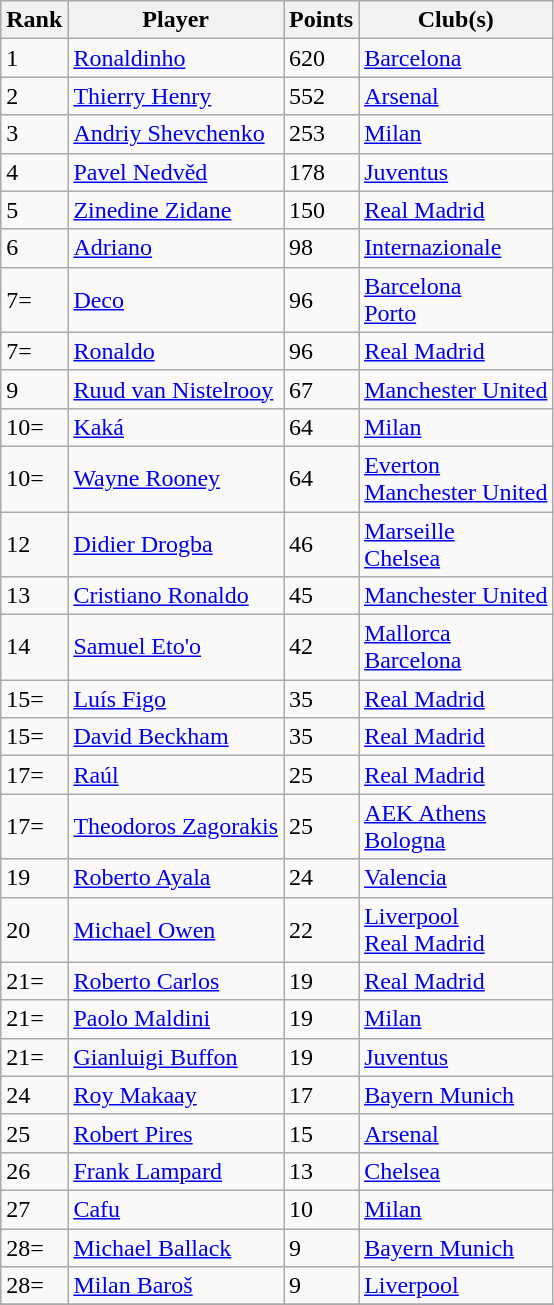<table class="sortable wikitable">
<tr>
<th>Rank</th>
<th>Player</th>
<th>Points</th>
<th>Club(s)</th>
</tr>
<tr>
<td>1</td>
<td> <a href='#'>Ronaldinho</a></td>
<td>620</td>
<td> <a href='#'>Barcelona</a></td>
</tr>
<tr>
<td>2</td>
<td> <a href='#'>Thierry Henry</a></td>
<td>552</td>
<td> <a href='#'>Arsenal</a></td>
</tr>
<tr>
<td>3</td>
<td> <a href='#'>Andriy Shevchenko</a></td>
<td>253</td>
<td> <a href='#'>Milan</a></td>
</tr>
<tr>
<td>4</td>
<td> <a href='#'>Pavel Nedvěd</a></td>
<td>178</td>
<td> <a href='#'>Juventus</a></td>
</tr>
<tr>
<td>5</td>
<td> <a href='#'>Zinedine Zidane</a></td>
<td>150</td>
<td> <a href='#'>Real Madrid</a></td>
</tr>
<tr>
<td>6</td>
<td> <a href='#'>Adriano</a></td>
<td>98</td>
<td> <a href='#'>Internazionale</a></td>
</tr>
<tr>
<td>7=</td>
<td> <a href='#'>Deco</a></td>
<td>96</td>
<td> <a href='#'>Barcelona</a><br> <a href='#'>Porto</a></td>
</tr>
<tr>
<td>7=</td>
<td> <a href='#'>Ronaldo</a></td>
<td>96</td>
<td> <a href='#'>Real Madrid</a></td>
</tr>
<tr>
<td>9</td>
<td> <a href='#'>Ruud van Nistelrooy</a></td>
<td>67</td>
<td> <a href='#'>Manchester United</a></td>
</tr>
<tr>
<td>10=</td>
<td> <a href='#'>Kaká</a></td>
<td>64</td>
<td> <a href='#'>Milan</a></td>
</tr>
<tr>
<td>10=</td>
<td> <a href='#'>Wayne Rooney</a></td>
<td>64</td>
<td> <a href='#'>Everton</a><br> <a href='#'>Manchester United</a></td>
</tr>
<tr>
<td>12</td>
<td> <a href='#'>Didier Drogba</a></td>
<td>46</td>
<td> <a href='#'>Marseille</a><br> <a href='#'>Chelsea</a></td>
</tr>
<tr>
<td>13</td>
<td> <a href='#'>Cristiano Ronaldo</a></td>
<td>45</td>
<td> <a href='#'>Manchester United</a></td>
</tr>
<tr>
<td>14</td>
<td> <a href='#'>Samuel Eto'o</a></td>
<td>42</td>
<td> <a href='#'>Mallorca</a><br> <a href='#'>Barcelona</a></td>
</tr>
<tr>
<td>15=</td>
<td> <a href='#'>Luís Figo</a></td>
<td>35</td>
<td> <a href='#'>Real Madrid</a></td>
</tr>
<tr>
<td>15=</td>
<td> <a href='#'>David Beckham</a></td>
<td>35</td>
<td> <a href='#'>Real Madrid</a></td>
</tr>
<tr>
<td>17=</td>
<td> <a href='#'>Raúl</a></td>
<td>25</td>
<td> <a href='#'>Real Madrid</a></td>
</tr>
<tr>
<td>17=</td>
<td> <a href='#'>Theodoros Zagorakis</a></td>
<td>25</td>
<td> <a href='#'>AEK Athens</a><br> <a href='#'>Bologna</a></td>
</tr>
<tr>
<td>19</td>
<td> <a href='#'>Roberto Ayala</a></td>
<td>24</td>
<td> <a href='#'>Valencia</a></td>
</tr>
<tr>
<td>20</td>
<td> <a href='#'>Michael Owen</a></td>
<td>22</td>
<td> <a href='#'>Liverpool</a><br> <a href='#'>Real Madrid</a></td>
</tr>
<tr>
<td>21=</td>
<td> <a href='#'>Roberto Carlos</a></td>
<td>19</td>
<td> <a href='#'>Real Madrid</a></td>
</tr>
<tr>
<td>21=</td>
<td> <a href='#'>Paolo Maldini</a></td>
<td>19</td>
<td> <a href='#'>Milan</a></td>
</tr>
<tr>
<td>21=</td>
<td> <a href='#'>Gianluigi Buffon</a></td>
<td>19</td>
<td> <a href='#'>Juventus</a></td>
</tr>
<tr>
<td>24</td>
<td> <a href='#'>Roy Makaay</a></td>
<td>17</td>
<td> <a href='#'>Bayern Munich</a></td>
</tr>
<tr>
<td>25</td>
<td> <a href='#'>Robert Pires</a></td>
<td>15</td>
<td> <a href='#'>Arsenal</a></td>
</tr>
<tr>
<td>26</td>
<td> <a href='#'>Frank Lampard</a></td>
<td>13</td>
<td> <a href='#'>Chelsea</a></td>
</tr>
<tr>
<td>27</td>
<td> <a href='#'>Cafu</a></td>
<td>10</td>
<td> <a href='#'>Milan</a></td>
</tr>
<tr>
<td>28=</td>
<td> <a href='#'>Michael Ballack</a></td>
<td>9</td>
<td> <a href='#'>Bayern Munich</a></td>
</tr>
<tr>
<td>28=</td>
<td> <a href='#'>Milan Baroš</a></td>
<td>9</td>
<td> <a href='#'>Liverpool</a></td>
</tr>
<tr>
</tr>
</table>
